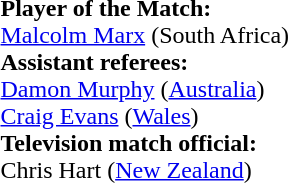<table style="width:100%">
<tr>
<td><br><strong>Player of the Match:</strong>
<br><a href='#'>Malcolm Marx</a> (South Africa)<br><strong>Assistant referees:</strong>
<br><a href='#'>Damon Murphy</a> (<a href='#'>Australia</a>)
<br><a href='#'>Craig Evans</a> (<a href='#'>Wales</a>)
<br><strong>Television match official:</strong>
<br>Chris Hart (<a href='#'>New Zealand</a>)</td>
</tr>
</table>
